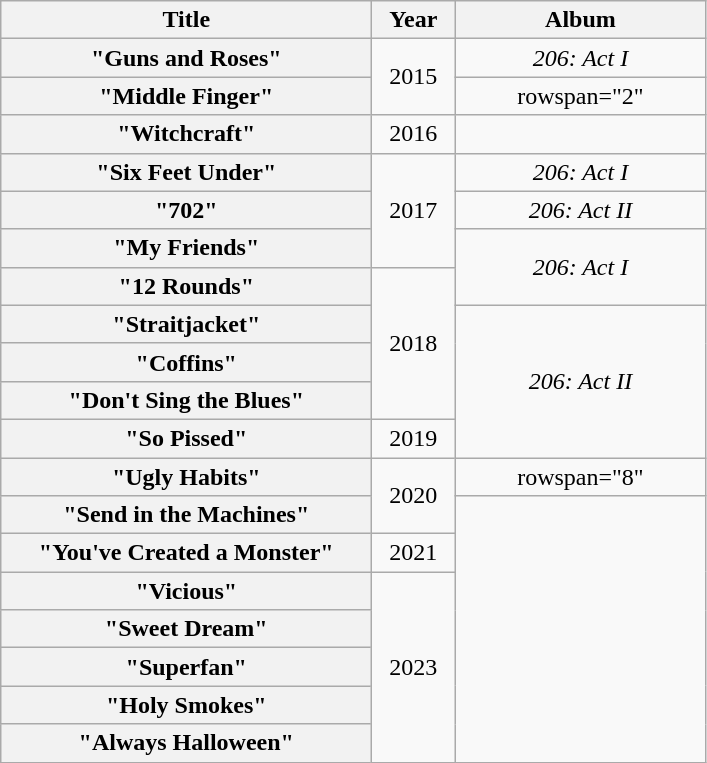<table class="wikitable plainrowheaders" style="text-align:center;">
<tr>
<th scope="col" style="width:15em;">Title</th>
<th scope="col" style="width:3em;">Year</th>
<th scope="col" style="width:10em;">Album</th>
</tr>
<tr>
<th scope="row">"Guns and Roses"</th>
<td rowspan="2">2015</td>
<td><em>206: Act I</em></td>
</tr>
<tr>
<th scope="row">"Middle Finger"</th>
<td>rowspan="2" </td>
</tr>
<tr>
<th scope="row">"Witchcraft"</th>
<td>2016</td>
</tr>
<tr>
<th scope="row">"Six Feet Under"</th>
<td rowspan="3">2017</td>
<td><em>206: Act I</em></td>
</tr>
<tr>
<th scope="row">"702"</th>
<td><em>206: Act II</em></td>
</tr>
<tr>
<th scope="row">"My Friends"</th>
<td rowspan="2"><em>206: Act I</em></td>
</tr>
<tr>
<th scope="row">"12 Rounds"</th>
<td rowspan="4">2018</td>
</tr>
<tr>
<th scope="row">"Straitjacket"</th>
<td rowspan="4"><em>206: Act II</em></td>
</tr>
<tr>
<th scope="row">"Coffins"</th>
</tr>
<tr>
<th scope="row">"Don't Sing the Blues"</th>
</tr>
<tr>
<th scope="row">"So Pissed"</th>
<td>2019</td>
</tr>
<tr>
<th scope="row">"Ugly Habits"</th>
<td rowspan="2">2020</td>
<td>rowspan="8" </td>
</tr>
<tr>
<th scope="row">"Send in the Machines"</th>
</tr>
<tr>
<th scope="row">"You've Created a Monster"</th>
<td>2021</td>
</tr>
<tr>
<th scope="row">"Vicious"</th>
<td rowspan="5">2023</td>
</tr>
<tr>
<th scope="row">"Sweet Dream"</th>
</tr>
<tr>
<th scope="row">"Superfan"</th>
</tr>
<tr>
<th scope="row">"Holy Smokes"</th>
</tr>
<tr>
<th scope="row">"Always Halloween"</th>
</tr>
</table>
